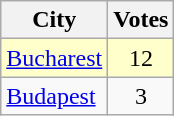<table class="wikitable" style="text-align:center">
<tr>
<th>City</th>
<th>Votes</th>
</tr>
<tr bgcolor=#ffffcc>
<td align=left> <a href='#'>Bucharest</a></td>
<td>12</td>
</tr>
<tr>
<td align=left> <a href='#'>Budapest</a></td>
<td>3</td>
</tr>
</table>
